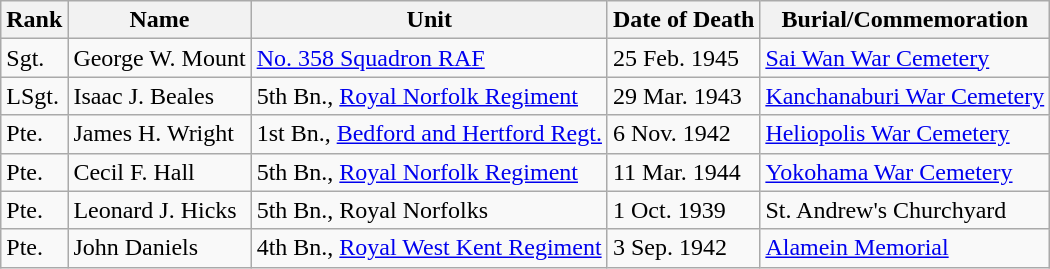<table class="wikitable">
<tr>
<th>Rank</th>
<th>Name</th>
<th>Unit</th>
<th>Date of Death</th>
<th>Burial/Commemoration</th>
</tr>
<tr>
<td>Sgt.</td>
<td>George W. Mount</td>
<td><a href='#'>No. 358 Squadron RAF</a></td>
<td>25 Feb. 1945</td>
<td><a href='#'>Sai Wan War Cemetery</a></td>
</tr>
<tr>
<td>LSgt.</td>
<td>Isaac J. Beales</td>
<td>5th Bn., <a href='#'>Royal Norfolk Regiment</a></td>
<td>29 Mar. 1943</td>
<td><a href='#'>Kanchanaburi War Cemetery</a></td>
</tr>
<tr>
<td>Pte.</td>
<td>James H. Wright</td>
<td>1st Bn., <a href='#'>Bedford and Hertford Regt.</a></td>
<td>6 Nov. 1942</td>
<td><a href='#'>Heliopolis War Cemetery</a></td>
</tr>
<tr>
<td>Pte.</td>
<td>Cecil F. Hall</td>
<td>5th Bn., <a href='#'>Royal Norfolk Regiment</a></td>
<td>11 Mar. 1944</td>
<td><a href='#'>Yokohama War Cemetery</a></td>
</tr>
<tr>
<td>Pte.</td>
<td>Leonard J. Hicks</td>
<td>5th Bn., Royal Norfolks</td>
<td>1 Oct. 1939</td>
<td>St. Andrew's Churchyard</td>
</tr>
<tr>
<td>Pte.</td>
<td>John Daniels</td>
<td>4th Bn., <a href='#'>Royal West Kent Regiment</a></td>
<td>3 Sep. 1942</td>
<td><a href='#'>Alamein Memorial</a></td>
</tr>
</table>
